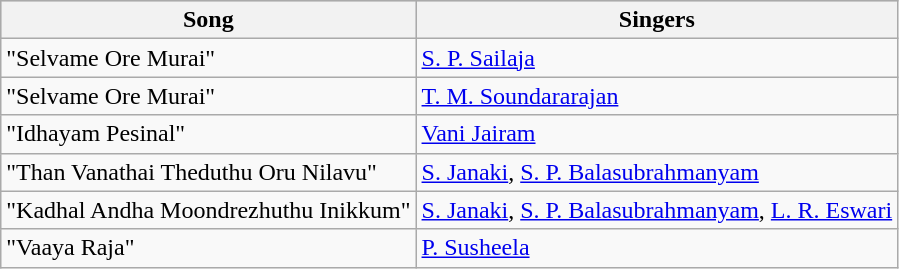<table class="wikitable">
<tr style="background:#cccccf; text-align:center;">
<th>Song</th>
<th>Singers</th>
</tr>
<tr>
<td>"Selvame Ore Murai"</td>
<td><a href='#'>S. P. Sailaja</a></td>
</tr>
<tr>
<td>"Selvame Ore Murai"</td>
<td><a href='#'>T. M. Soundararajan</a></td>
</tr>
<tr>
<td>"Idhayam Pesinal"</td>
<td><a href='#'>Vani Jairam</a></td>
</tr>
<tr>
<td>"Than Vanathai Theduthu Oru Nilavu"</td>
<td><a href='#'>S. Janaki</a>, <a href='#'>S. P. Balasubrahmanyam</a></td>
</tr>
<tr>
<td>"Kadhal Andha Moondrezhuthu Inikkum"</td>
<td><a href='#'>S. Janaki</a>, <a href='#'>S. P. Balasubrahmanyam</a>, <a href='#'>L. R. Eswari</a></td>
</tr>
<tr>
<td>"Vaaya Raja"</td>
<td><a href='#'>P. Susheela</a></td>
</tr>
</table>
